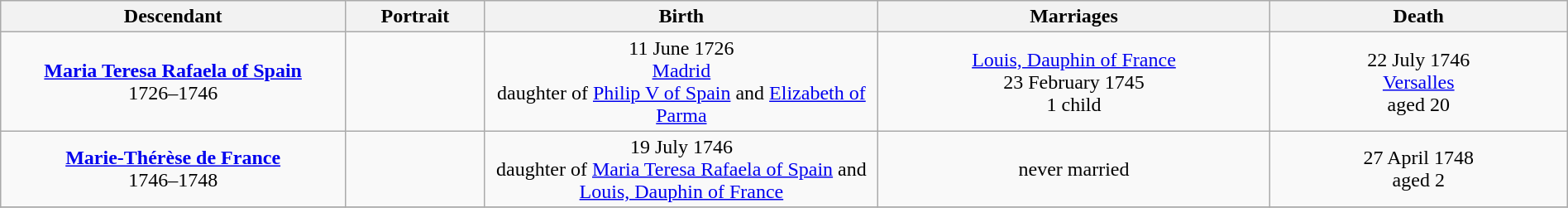<table style="text-align:center; width:100%" class="wikitable">
<tr>
<th width=22%>Descendant</th>
<th width=105px>Portrait</th>
<th>Birth</th>
<th width=25%>Marriages</th>
<th width=19%>Death</th>
</tr>
<tr>
<td><strong><a href='#'>Maria Teresa Rafaela of Spain</a></strong><br>1726–1746</td>
<td></td>
<td>11 June 1726<br><a href='#'>Madrid</a><br>daughter of <a href='#'>Philip V of Spain</a> and <a href='#'>Elizabeth of Parma</a></td>
<td><a href='#'>Louis, Dauphin of France</a><br>23 February 1745<br>1 child</td>
<td>22 July 1746<br><a href='#'>Versalles</a><br>aged 20</td>
</tr>
<tr>
<td><strong><a href='#'>Marie-Thérèse de France</a></strong><br>1746–1748</td>
<td></td>
<td>19 July 1746<br>daughter of <a href='#'>Maria Teresa Rafaela of Spain</a> and <a href='#'>Louis, Dauphin of France</a></td>
<td>never married</td>
<td>27 April 1748<br>aged 2</td>
</tr>
<tr>
</tr>
</table>
